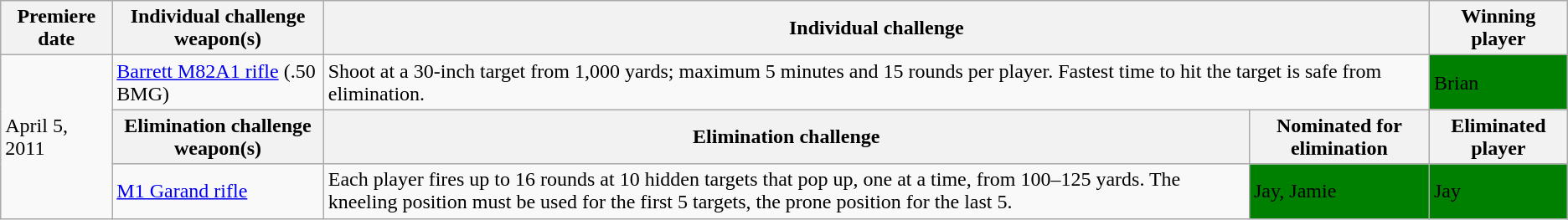<table class="wikitable">
<tr>
<th>Premiere date</th>
<th>Individual challenge weapon(s)</th>
<th colspan="2">Individual challenge</th>
<th>Winning player</th>
</tr>
<tr>
<td rowspan="3">April 5, 2011</td>
<td><a href='#'>Barrett M82A1 rifle</a> (.50 BMG)</td>
<td colspan="2">Shoot at a 30-inch target from 1,000 yards; maximum 5 minutes and 15 rounds per player. Fastest time to hit the target is safe from elimination.</td>
<td style="background:green;"><span>Brian</span></td>
</tr>
<tr>
<th>Elimination challenge weapon(s)</th>
<th>Elimination challenge</th>
<th>Nominated for elimination</th>
<th>Eliminated player</th>
</tr>
<tr>
<td><a href='#'>M1 Garand rifle</a></td>
<td>Each player fires up to 16 rounds at 10 hidden targets that pop up, one at a time, from 100–125 yards. The kneeling position must be used for the first 5 targets, the prone position for the last 5.</td>
<td style="background:green;"><span>Jay, Jamie</span></td>
<td style="background:green;"><span>Jay</span></td>
</tr>
</table>
